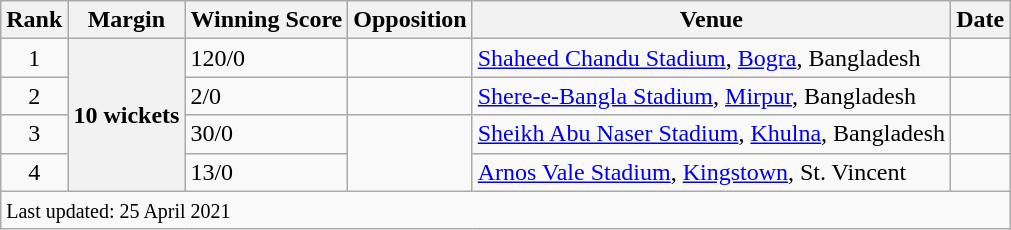<table class="wikitable plainrowheaders sortable">
<tr>
<th scope=col>Rank</th>
<th scope=col>Margin</th>
<th scope=col>Winning Score</th>
<th scope=col>Opposition</th>
<th scope=col>Venue</th>
<th scope=col>Date</th>
</tr>
<tr>
<td align=center>1</td>
<th align=center rowspan=4>10 wickets</th>
<td>120/0</td>
<td></td>
<td><a href='#'>Shaheed Chandu Stadium</a>, <a href='#'>Bogra</a>, Bangladesh</td>
<td></td>
</tr>
<tr>
<td align=center>2</td>
<td>2/0</td>
<td></td>
<td><a href='#'>Shere-e-Bangla Stadium</a>, <a href='#'>Mirpur</a>, Bangladesh</td>
<td></td>
</tr>
<tr>
<td align=center>3</td>
<td>30/0</td>
<td rowspan=2></td>
<td><a href='#'>Sheikh Abu Naser Stadium</a>, <a href='#'>Khulna</a>, Bangladesh</td>
<td></td>
</tr>
<tr>
<td align=center>4</td>
<td>13/0</td>
<td><a href='#'>Arnos Vale Stadium</a>, <a href='#'>Kingstown</a>, St. Vincent</td>
<td></td>
</tr>
<tr class=sortbottom>
<td colspan=7><small>Last updated: 25 April 2021</small></td>
</tr>
</table>
